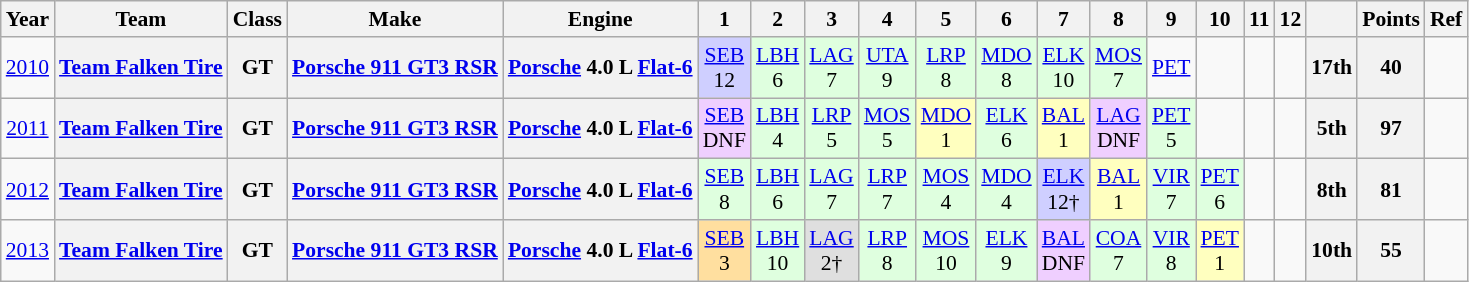<table class="wikitable" style="text-align:center; font-size:90%">
<tr>
<th>Year</th>
<th>Team</th>
<th>Class</th>
<th>Make</th>
<th>Engine</th>
<th>1</th>
<th>2</th>
<th>3</th>
<th>4</th>
<th>5</th>
<th>6</th>
<th>7</th>
<th>8</th>
<th>9</th>
<th>10</th>
<th>11</th>
<th>12</th>
<th></th>
<th>Points</th>
<th>Ref</th>
</tr>
<tr>
<td><a href='#'>2010</a></td>
<th><a href='#'>Team Falken Tire</a></th>
<th>GT</th>
<th><a href='#'>Porsche 911 GT3 RSR</a></th>
<th><a href='#'>Porsche</a> 4.0 L <a href='#'>Flat-6</a></th>
<td style="background:#CFCFFF;”"><a href='#'>SEB</a><br>12</td>
<td style="background:#DFFFDF;"><a href='#'>LBH</a><br>6</td>
<td style="background:#DFFFDF;"><a href='#'>LAG</a><br>7</td>
<td style="background:#DFFFDF;"><a href='#'>UTA</a><br>9</td>
<td style="background:#DFFFDF;"><a href='#'>LRP</a><br>8</td>
<td style="background:#DFFFDF;"><a href='#'>MDO</a><br>8</td>
<td style="background:#DFFFDF;"><a href='#'>ELK</a><br>10</td>
<td style="background:#DFFFDF;"><a href='#'>MOS</a><br>7</td>
<td><a href='#'>PET</a></td>
<td></td>
<td></td>
<td></td>
<th>17th</th>
<th>40</th>
<td></td>
</tr>
<tr>
<td><a href='#'>2011</a></td>
<th><a href='#'>Team Falken Tire</a></th>
<th>GT</th>
<th><a href='#'>Porsche 911 GT3 RSR</a></th>
<th><a href='#'>Porsche</a> 4.0 L <a href='#'>Flat-6</a></th>
<td style="background:#EFCFFF;"><a href='#'>SEB</a><br>DNF</td>
<td style="background:#DFFFDF;"><a href='#'>LBH</a><br>4</td>
<td style="background:#DFFFDF;"><a href='#'>LRP</a><br>5</td>
<td style="background:#DFFFDF;"><a href='#'>MOS</a><br>5</td>
<td style="background:#FFFFBF;”"><a href='#'>MDO</a><br>1</td>
<td style="background:#DFFFDF;"><a href='#'>ELK</a><br>6</td>
<td style="background:#FFFFBF;”"><a href='#'>BAL</a><br>1</td>
<td style="background:#EFCFFF;"><a href='#'>LAG</a><br>DNF</td>
<td style="background:#DFFFDF;"><a href='#'>PET</a><br>5</td>
<td></td>
<td></td>
<td></td>
<th>5th</th>
<th>97</th>
<td></td>
</tr>
<tr>
<td><a href='#'>2012</a></td>
<th><a href='#'>Team Falken Tire</a></th>
<th>GT</th>
<th><a href='#'>Porsche 911 GT3 RSR</a></th>
<th><a href='#'>Porsche</a> 4.0 L <a href='#'>Flat-6</a></th>
<td style="background:#DFFFDF;"><a href='#'>SEB</a><br>8</td>
<td style="background:#DFFFDF;"><a href='#'>LBH</a><br>6</td>
<td style="background:#DFFFDF;"><a href='#'>LAG</a><br>7</td>
<td style="background:#DFFFDF;"><a href='#'>LRP</a><br>7</td>
<td style="background:#DFFFDF;"><a href='#'>MOS</a><br>4</td>
<td style="background:#DFFFDF;"><a href='#'>MDO</a><br>4</td>
<td style="background:#CFCFFF;”"><a href='#'>ELK</a><br>12†</td>
<td style="background:#FFFFBF;”"><a href='#'>BAL</a><br>1</td>
<td style="background:#DFFFDF;"><a href='#'>VIR</a><br>7</td>
<td style="background:#DFFFDF;"><a href='#'>PET</a><br>6</td>
<td></td>
<td></td>
<th>8th</th>
<th>81</th>
<td></td>
</tr>
<tr>
<td><a href='#'>2013</a></td>
<th><a href='#'>Team Falken Tire</a></th>
<th>GT</th>
<th><a href='#'>Porsche 911 GT3 RSR</a></th>
<th><a href='#'>Porsche</a> 4.0 L <a href='#'>Flat-6</a></th>
<td style="background:#FFDF9F;”"><a href='#'>SEB</a><br>3</td>
<td style="background:#DFFFDF;"><a href='#'>LBH</a><br>10</td>
<td style="background:#DFDFDF;”"><a href='#'>LAG</a><br>2†</td>
<td style="background:#DFFFDF;"><a href='#'>LRP</a><br>8</td>
<td style="background:#DFFFDF;"><a href='#'>MOS</a><br>10</td>
<td style="background:#DFFFDF;"><a href='#'>ELK</a><br>9</td>
<td style="background:#EFCFFF;"><a href='#'>BAL</a><br>DNF</td>
<td style="background:#DFFFDF;"><a href='#'>COA</a><br>7</td>
<td style="background:#DFFFDF;"><a href='#'>VIR</a><br>8</td>
<td style="background:#FFFFBF;”"><a href='#'>PET</a><br>1</td>
<td></td>
<td></td>
<th>10th</th>
<th>55</th>
<td></td>
</tr>
</table>
